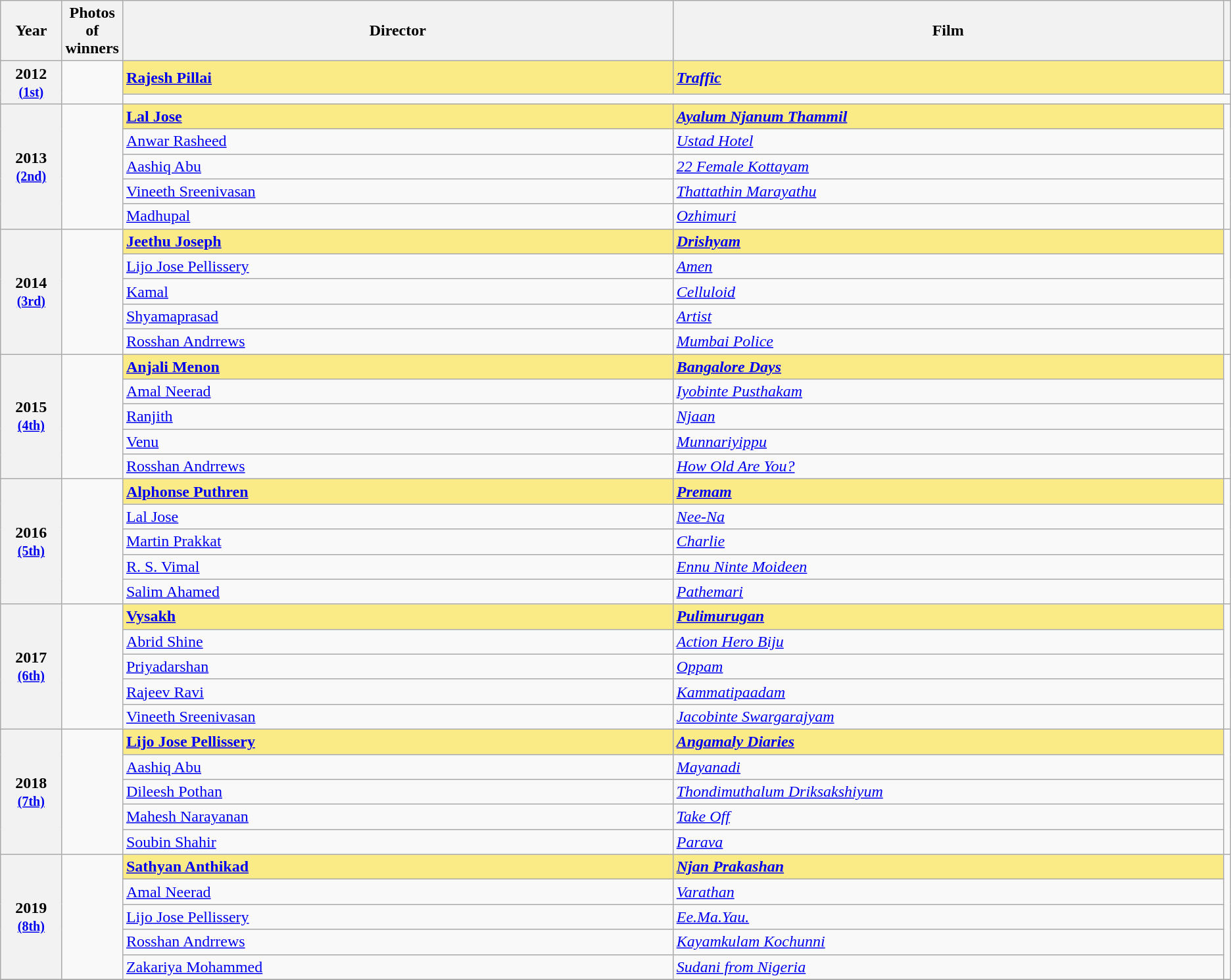<table class="wikitable sortable" style="text-align:left;">
<tr>
<th scope="col" style="width:5%; text-align:center;">Year</th>
<th scope="col" style="width:3%; text-align:center;">Photos of winners</th>
<th scope="col" style="width:45%;text-align:center;">Director</th>
<th scope="col" style="width:45%;text-align:center;">Film</th>
<th class="unsortable"></th>
</tr>
<tr>
<th scope="row" rowspan="2" style="text-align:center">2012 <br><small><a href='#'>(1st)</a> </small></th>
<td rowspan="2" style="text-align:center"></td>
<td style="background:#FAEB86;"><strong><a href='#'>Rajesh Pillai</a></strong> </td>
<td style="background:#FAEB86;"><strong><em><a href='#'>Traffic</a></em></strong></td>
<td></td>
</tr>
<tr>
<td colspan =3 style="text-align:center"></td>
</tr>
<tr>
<th scope="row" rowspan="5" style="text-align:center">2013 <br><small><a href='#'>(2nd)</a> </small></th>
<td rowspan="5" style="text-align:center"></td>
<td style="background:#FAEB86;"><strong><a href='#'>Lal Jose</a></strong> </td>
<td style="background:#FAEB86;"><strong><em><a href='#'>Ayalum Njanum Thammil</a></em></strong></td>
<td rowspan="5"></td>
</tr>
<tr>
<td><a href='#'>Anwar Rasheed</a></td>
<td><em><a href='#'>Ustad Hotel</a></em></td>
</tr>
<tr>
<td><a href='#'>Aashiq Abu</a></td>
<td><em><a href='#'>22 Female Kottayam</a></em></td>
</tr>
<tr>
<td><a href='#'>Vineeth Sreenivasan</a></td>
<td><em><a href='#'>Thattathin Marayathu</a></em></td>
</tr>
<tr>
<td><a href='#'>Madhupal</a></td>
<td><em><a href='#'>Ozhimuri</a></em></td>
</tr>
<tr>
<th scope="row" rowspan="5" style="text-align:center">2014 <br><small><a href='#'>(3rd)</a> </small></th>
<td rowspan="5" style="text-align:center"></td>
<td style="background:#FAEB86;"><strong><a href='#'>Jeethu Joseph</a></strong> </td>
<td style="background:#FAEB86;"><strong><em><a href='#'>Drishyam</a></em></strong></td>
<td rowspan="5"><br></td>
</tr>
<tr>
<td><a href='#'>Lijo Jose Pellissery</a></td>
<td><em><a href='#'>Amen</a></em></td>
</tr>
<tr>
<td><a href='#'>Kamal</a></td>
<td><em><a href='#'>Celluloid</a></em></td>
</tr>
<tr>
<td><a href='#'>Shyamaprasad</a></td>
<td><em><a href='#'>Artist</a></em></td>
</tr>
<tr>
<td><a href='#'>Rosshan Andrrews</a></td>
<td><em><a href='#'>Mumbai Police</a></em></td>
</tr>
<tr>
<th scope="row" rowspan="5" style="text-align:center">2015 <br><small><a href='#'>(4th)</a> </small></th>
<td rowspan="5" style="text-align:center"></td>
<td style="background:#FAEB86;"><strong><a href='#'>Anjali Menon</a></strong> </td>
<td style="background:#FAEB86;"><strong><em><a href='#'>Bangalore Days</a></em></strong></td>
<td rowspan="5"><br></td>
</tr>
<tr>
<td><a href='#'>Amal Neerad</a></td>
<td><em><a href='#'>Iyobinte Pusthakam</a></em></td>
</tr>
<tr>
<td><a href='#'>Ranjith</a></td>
<td><em><a href='#'>Njaan</a></em></td>
</tr>
<tr>
<td><a href='#'>Venu</a></td>
<td><em><a href='#'>Munnariyippu</a></em></td>
</tr>
<tr>
<td><a href='#'>Rosshan Andrrews</a></td>
<td><em><a href='#'>How Old Are You?</a></em></td>
</tr>
<tr>
<th scope="row" rowspan="5" style="text-align:center">2016 <br><small><a href='#'>(5th)</a> </small></th>
<td rowspan="5" style="text-align:center"></td>
<td style="background:#FAEB86;"><strong><a href='#'>Alphonse Puthren</a></strong> </td>
<td style="background:#FAEB86;"><strong><em><a href='#'>Premam</a></em></strong></td>
<td rowspan="5"><br></td>
</tr>
<tr>
<td><a href='#'>Lal Jose</a></td>
<td><em><a href='#'>Nee-Na</a></em></td>
</tr>
<tr>
<td><a href='#'>Martin Prakkat</a></td>
<td><em><a href='#'>Charlie</a></em></td>
</tr>
<tr>
<td><a href='#'>R. S. Vimal</a></td>
<td><em><a href='#'>Ennu Ninte Moideen</a></em></td>
</tr>
<tr>
<td><a href='#'>Salim Ahamed</a></td>
<td><em><a href='#'>Pathemari</a></em></td>
</tr>
<tr>
<th scope="row" rowspan="5" style="text-align:center">2017 <br><small><a href='#'>(6th)</a> </small></th>
<td rowspan="5" style="text-align:center"></td>
<td style="background:#FAEB86;"><strong><a href='#'>Vysakh</a></strong> </td>
<td style="background:#FAEB86;"><strong><em><a href='#'>Pulimurugan</a></em></strong></td>
<td rowspan="5"><br></td>
</tr>
<tr>
<td><a href='#'>Abrid Shine</a></td>
<td><em><a href='#'>Action Hero Biju</a></em></td>
</tr>
<tr>
<td><a href='#'>Priyadarshan</a></td>
<td><em><a href='#'>Oppam</a></em></td>
</tr>
<tr>
<td><a href='#'>Rajeev Ravi</a></td>
<td><em><a href='#'>Kammatipaadam</a></em></td>
</tr>
<tr>
<td><a href='#'>Vineeth Sreenivasan</a></td>
<td><em><a href='#'>Jacobinte Swargarajyam</a></em></td>
</tr>
<tr>
<th scope="row" rowspan="5" style="text-align:center">2018 <br><small><a href='#'>(7th)</a> </small></th>
<td rowspan="5" style="text-align:center"></td>
<td style="background:#FAEB86;"><strong><a href='#'>Lijo Jose Pellissery</a></strong> </td>
<td style="background:#FAEB86;"><strong><em><a href='#'>Angamaly Diaries</a></em></strong></td>
<td rowspan="5"><br></td>
</tr>
<tr>
<td><a href='#'>Aashiq Abu</a></td>
<td><em><a href='#'>Mayanadi</a></em></td>
</tr>
<tr>
<td><a href='#'>Dileesh Pothan</a></td>
<td><em><a href='#'>Thondimuthalum Driksakshiyum</a></em></td>
</tr>
<tr>
<td><a href='#'>Mahesh Narayanan</a></td>
<td><em><a href='#'>Take Off</a></em></td>
</tr>
<tr>
<td><a href='#'>Soubin Shahir</a></td>
<td><em><a href='#'>Parava</a></em></td>
</tr>
<tr>
<th scope="row" rowspan="5" style="text-align:center">2019 <br><small><a href='#'>(8th)</a> </small></th>
<td rowspan="5" style="text-align:center"></td>
<td style="background:#FAEB86;"><strong><a href='#'>Sathyan Anthikad</a></strong> </td>
<td style="background:#FAEB86;"><strong><em><a href='#'>Njan Prakashan</a></em></strong></td>
<td rowspan="5"><br></td>
</tr>
<tr>
<td><a href='#'>Amal Neerad</a></td>
<td><em><a href='#'>Varathan</a></em></td>
</tr>
<tr>
<td><a href='#'>Lijo Jose Pellissery</a></td>
<td><em><a href='#'>Ee.Ma.Yau.</a></em></td>
</tr>
<tr>
<td><a href='#'>Rosshan Andrrews</a></td>
<td><em><a href='#'>Kayamkulam Kochunni</a></em></td>
</tr>
<tr>
<td><a href='#'>Zakariya Mohammed</a></td>
<td><em><a href='#'>Sudani from Nigeria</a></em></td>
</tr>
<tr>
</tr>
</table>
